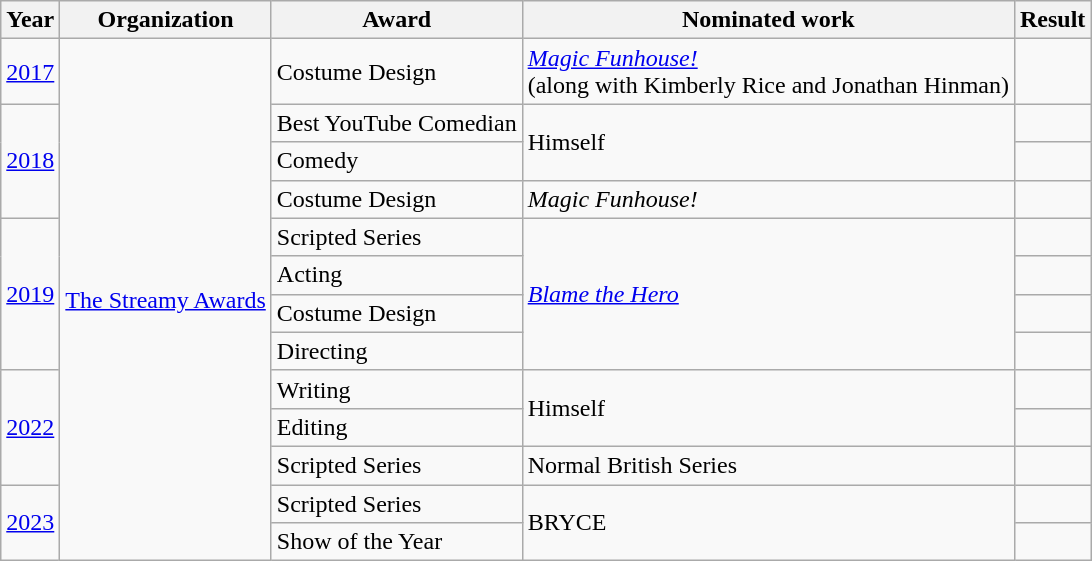<table class="wikitable">
<tr>
<th>Year</th>
<th>Organization</th>
<th>Award</th>
<th>Nominated work</th>
<th>Result</th>
</tr>
<tr>
<td><a href='#'>2017</a></td>
<td rowspan="13"><a href='#'>The Streamy Awards</a></td>
<td>Costume Design</td>
<td><em><a href='#'>Magic Funhouse!</a></em><br>(along with Kimberly Rice and Jonathan Hinman)</td>
<td></td>
</tr>
<tr>
<td rowspan="3"><a href='#'>2018</a></td>
<td>Best YouTube Comedian</td>
<td rowspan="2">Himself</td>
<td></td>
</tr>
<tr>
<td>Comedy</td>
<td></td>
</tr>
<tr>
<td>Costume Design</td>
<td><em>Magic Funhouse!</em></td>
<td></td>
</tr>
<tr>
<td rowspan="4"><a href='#'>2019</a></td>
<td>Scripted Series</td>
<td rowspan="4"><em><a href='#'>Blame the Hero</a></em></td>
<td></td>
</tr>
<tr>
<td>Acting</td>
<td></td>
</tr>
<tr>
<td>Costume Design</td>
<td></td>
</tr>
<tr>
<td>Directing</td>
<td></td>
</tr>
<tr>
<td rowspan="3"><a href='#'>2022</a></td>
<td>Writing</td>
<td rowspan="2">Himself</td>
<td></td>
</tr>
<tr>
<td>Editing</td>
<td></td>
</tr>
<tr>
<td>Scripted Series</td>
<td>Normal British Series</td>
<td></td>
</tr>
<tr>
<td rowspan="2"><a href='#'>2023</a></td>
<td>Scripted Series</td>
<td rowspan="2">BRYCE</td>
<td></td>
</tr>
<tr>
<td>Show of the Year</td>
<td></td>
</tr>
</table>
